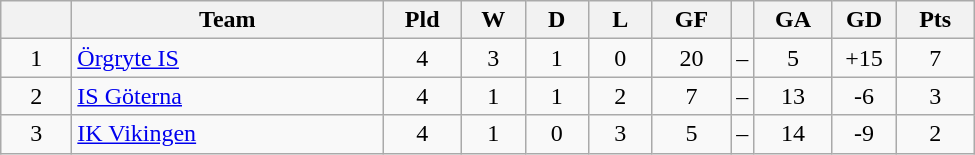<table class="wikitable" style="text-align: center;">
<tr>
<th style="width: 40px;"></th>
<th style="width: 200px;">Team</th>
<th style="width: 45px;">Pld</th>
<th style="width: 35px;">W</th>
<th style="width: 35px;">D</th>
<th style="width: 35px;">L</th>
<th style="width: 45px;">GF</th>
<th></th>
<th style="width: 45px;">GA</th>
<th style="width: 35px;">GD</th>
<th style="width: 45px;">Pts</th>
</tr>
<tr>
<td>1</td>
<td style="text-align: left;"><a href='#'>Örgryte IS</a></td>
<td>4</td>
<td>3</td>
<td>1</td>
<td>0</td>
<td>20</td>
<td>–</td>
<td>5</td>
<td>+15</td>
<td>7</td>
</tr>
<tr>
<td>2</td>
<td style="text-align: left;"><a href='#'>IS Göterna</a></td>
<td>4</td>
<td>1</td>
<td>1</td>
<td>2</td>
<td>7</td>
<td>–</td>
<td>13</td>
<td>-6</td>
<td>3</td>
</tr>
<tr>
<td>3</td>
<td style="text-align: left;"><a href='#'>IK Vikingen</a></td>
<td>4</td>
<td>1</td>
<td>0</td>
<td>3</td>
<td>5</td>
<td>–</td>
<td>14</td>
<td>-9</td>
<td>2</td>
</tr>
</table>
